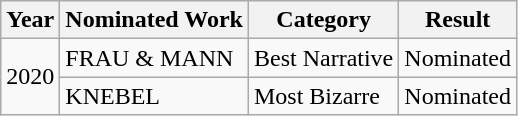<table class="wikitable">
<tr>
<th>Year</th>
<th>Nominated Work</th>
<th>Category</th>
<th>Result</th>
</tr>
<tr>
<td rowspan="2">2020</td>
<td>FRAU & MANN</td>
<td>Best Narrative</td>
<td>Nominated</td>
</tr>
<tr>
<td>KNEBEL</td>
<td>Most Bizarre</td>
<td>Nominated</td>
</tr>
</table>
